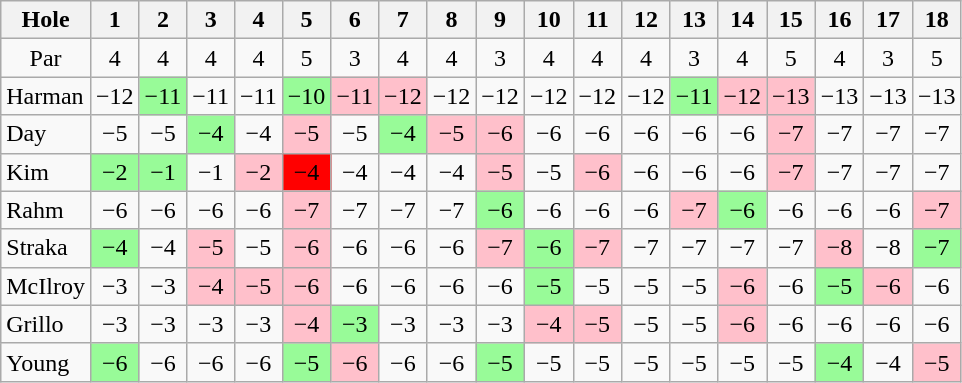<table class="wikitable" style="text-align:center">
<tr>
<th>Hole</th>
<th>1</th>
<th>2</th>
<th>3</th>
<th>4</th>
<th>5</th>
<th>6</th>
<th>7</th>
<th>8</th>
<th>9</th>
<th>10</th>
<th>11</th>
<th>12</th>
<th>13</th>
<th>14</th>
<th>15</th>
<th>16</th>
<th>17</th>
<th>18</th>
</tr>
<tr>
<td>Par</td>
<td>4</td>
<td>4</td>
<td>4</td>
<td>4</td>
<td>5</td>
<td>3</td>
<td>4</td>
<td>4</td>
<td>3</td>
<td>4</td>
<td>4</td>
<td>4</td>
<td>3</td>
<td>4</td>
<td>5</td>
<td>4</td>
<td>3</td>
<td>5</td>
</tr>
<tr>
<td align=left> Harman</td>
<td>−12</td>
<td style="background: PaleGreen;">−11</td>
<td>−11</td>
<td>−11</td>
<td style="background: PaleGreen;">−10</td>
<td style="background: Pink;">−11</td>
<td style="background: Pink;">−12</td>
<td>−12</td>
<td>−12</td>
<td>−12</td>
<td>−12</td>
<td>−12</td>
<td style="background: PaleGreen;">−11</td>
<td style="background: Pink;">−12</td>
<td style="background: Pink;">−13</td>
<td>−13</td>
<td>−13</td>
<td>−13</td>
</tr>
<tr>
<td align=left> Day</td>
<td>−5</td>
<td>−5</td>
<td style="background: PaleGreen;">−4</td>
<td>−4</td>
<td style="background: Pink;">−5</td>
<td>−5</td>
<td style="background: PaleGreen;">−4</td>
<td style="background: Pink;">−5</td>
<td style="background: Pink;">−6</td>
<td>−6</td>
<td>−6</td>
<td>−6</td>
<td>−6</td>
<td>−6</td>
<td style="background: Pink;">−7</td>
<td>−7</td>
<td>−7</td>
<td>−7</td>
</tr>
<tr>
<td align=left> Kim</td>
<td style="background: PaleGreen;">−2</td>
<td style="background: PaleGreen;">−1</td>
<td>−1</td>
<td style="background: Pink;">−2</td>
<td style="background: Red;">−4</td>
<td>−4</td>
<td>−4</td>
<td>−4</td>
<td style="background: Pink;">−5</td>
<td>−5</td>
<td style="background: Pink;">−6</td>
<td>−6</td>
<td>−6</td>
<td>−6</td>
<td style="background: Pink;">−7</td>
<td>−7</td>
<td>−7</td>
<td>−7</td>
</tr>
<tr>
<td align=left> Rahm</td>
<td>−6</td>
<td>−6</td>
<td>−6</td>
<td>−6</td>
<td style="background: Pink;">−7</td>
<td>−7</td>
<td>−7</td>
<td>−7</td>
<td style="background: PaleGreen;">−6</td>
<td>−6</td>
<td>−6</td>
<td>−6</td>
<td style="background: Pink;">−7</td>
<td style="background: PaleGreen;">−6</td>
<td>−6</td>
<td>−6</td>
<td>−6</td>
<td style="background: Pink;">−7</td>
</tr>
<tr>
<td align=left> Straka</td>
<td style="background: PaleGreen;">−4</td>
<td>−4</td>
<td style="background: Pink;">−5</td>
<td>−5</td>
<td style="background: Pink;">−6</td>
<td>−6</td>
<td>−6</td>
<td>−6</td>
<td style="background: Pink;">−7</td>
<td style="background: PaleGreen;">−6</td>
<td style="background: Pink;">−7</td>
<td>−7</td>
<td>−7</td>
<td>−7</td>
<td>−7</td>
<td style="background: Pink;">−8</td>
<td>−8</td>
<td style="background: PaleGreen;">−7</td>
</tr>
<tr>
<td align=left> McIlroy</td>
<td>−3</td>
<td>−3</td>
<td style="background: Pink;">−4</td>
<td style="background: Pink;">−5</td>
<td style="background: Pink;">−6</td>
<td>−6</td>
<td>−6</td>
<td>−6</td>
<td>−6</td>
<td style="background: PaleGreen;">−5</td>
<td>−5</td>
<td>−5</td>
<td>−5</td>
<td style="background: Pink;">−6</td>
<td>−6</td>
<td style="background: PaleGreen;">−5</td>
<td style="background: Pink;">−6</td>
<td>−6</td>
</tr>
<tr>
<td align=left> Grillo</td>
<td>−3</td>
<td>−3</td>
<td>−3</td>
<td>−3</td>
<td style="background: Pink;">−4</td>
<td style="background: PaleGreen;">−3</td>
<td>−3</td>
<td>−3</td>
<td>−3</td>
<td style="background: Pink;">−4</td>
<td style="background: Pink;">−5</td>
<td>−5</td>
<td>−5</td>
<td style="background: Pink;">−6</td>
<td>−6</td>
<td>−6</td>
<td>−6</td>
<td>−6</td>
</tr>
<tr>
<td align=left> Young</td>
<td style="background: PaleGreen;">−6</td>
<td>−6</td>
<td>−6</td>
<td>−6</td>
<td style="background: PaleGreen;">−5</td>
<td style="background: Pink;">−6</td>
<td>−6</td>
<td>−6</td>
<td style="background: PaleGreen;">−5</td>
<td>−5</td>
<td>−5</td>
<td>−5</td>
<td>−5</td>
<td>−5</td>
<td>−5</td>
<td style="background: PaleGreen;">−4</td>
<td>−4</td>
<td style="background: Pink;">−5</td>
</tr>
</table>
